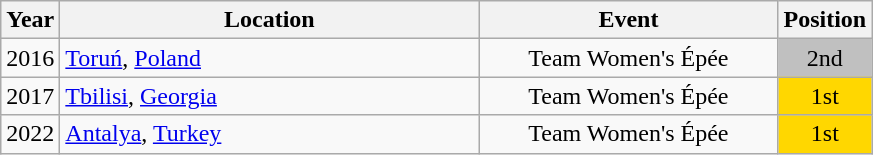<table class="wikitable" style="text-align:center;">
<tr>
<th>Year</th>
<th style="width:17em">Location</th>
<th style="width:12em">Event</th>
<th>Position</th>
</tr>
<tr>
<td>2016</td>
<td rowspan="1" align="left"> <a href='#'>Toruń</a>, <a href='#'>Poland</a></td>
<td>Team Women's Épée</td>
<td bgcolor="silver">2nd</td>
</tr>
<tr>
<td>2017</td>
<td rowspan="1" align="left"> <a href='#'>Tbilisi</a>, <a href='#'>Georgia</a></td>
<td>Team Women's Épée</td>
<td bgcolor="gold">1st</td>
</tr>
<tr>
<td>2022</td>
<td rowspan="1" align="left"> <a href='#'>Antalya</a>, <a href='#'>Turkey</a></td>
<td>Team Women's Épée</td>
<td bgcolor="gold">1st</td>
</tr>
</table>
